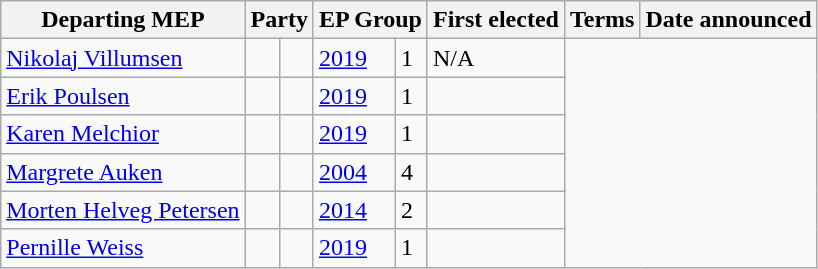<table class="wikitable sortable">
<tr>
<th>Departing MEP</th>
<th colspan="2">Party</th>
<th colspan="2">EP Group</th>
<th>First elected</th>
<th>Terms</th>
<th>Date announced</th>
</tr>
<tr>
<td data-sort-value="Villumsen, Nikolaj"><a href='#'>Nikolaj Villumsen</a></td>
<td></td>
<td></td>
<td><a href='#'>2019</a></td>
<td>1</td>
<td>N/A</td>
</tr>
<tr>
<td data-sort-value="Poulsen, Erik"><a href='#'>Erik Poulsen</a></td>
<td></td>
<td></td>
<td><a href='#'>2019</a></td>
<td>1</td>
<td></td>
</tr>
<tr>
<td data-sort-value="Melchior, Karen"><a href='#'>Karen Melchior</a></td>
<td></td>
<td></td>
<td><a href='#'>2019</a></td>
<td>1</td>
<td></td>
</tr>
<tr>
<td data-sort-value="Auken, Margrete"><a href='#'>Margrete Auken</a></td>
<td></td>
<td></td>
<td><a href='#'>2004</a></td>
<td>4</td>
<td></td>
</tr>
<tr>
<td data-sort-value="Petersen, Morten Helveg"><a href='#'>Morten Helveg Petersen</a></td>
<td></td>
<td></td>
<td><a href='#'>2014</a></td>
<td>2</td>
<td></td>
</tr>
<tr>
<td data-sort-value="Weiss, Pernille"><a href='#'>Pernille Weiss</a></td>
<td></td>
<td></td>
<td><a href='#'>2019</a></td>
<td>1</td>
<td></td>
</tr>
</table>
